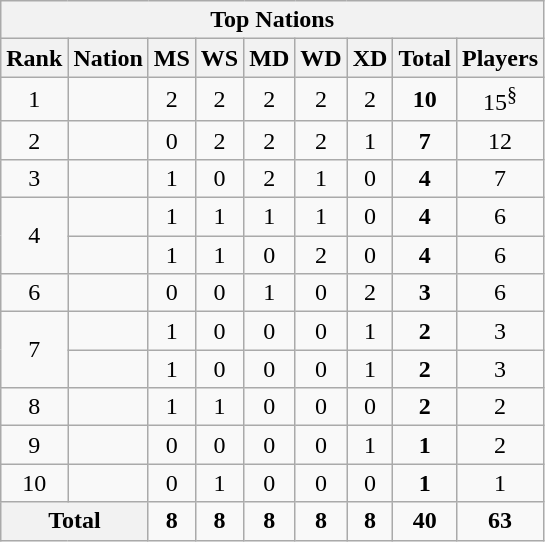<table class="wikitable" style="text-align:center">
<tr>
<th colspan=10>Top Nations</th>
</tr>
<tr>
<th>Rank</th>
<th>Nation</th>
<th>MS</th>
<th>WS</th>
<th>MD</th>
<th>WD</th>
<th>XD</th>
<th>Total</th>
<th>Players</th>
</tr>
<tr>
<td>1</td>
<td align=left></td>
<td>2</td>
<td>2</td>
<td>2</td>
<td>2</td>
<td>2</td>
<td><strong>10</strong></td>
<td>15<sup>§</sup></td>
</tr>
<tr>
<td>2</td>
<td align=left></td>
<td>0</td>
<td>2</td>
<td>2</td>
<td>2</td>
<td>1</td>
<td><strong>7</strong></td>
<td>12</td>
</tr>
<tr align=center>
<td>3</td>
<td align=left></td>
<td>1</td>
<td>0</td>
<td>2</td>
<td>1</td>
<td>0</td>
<td><strong>4</strong></td>
<td>7</td>
</tr>
<tr align=center>
<td rowspan=2>4</td>
<td align=left></td>
<td>1</td>
<td>1</td>
<td>1</td>
<td>1</td>
<td>0</td>
<td><strong>4</strong></td>
<td>6</td>
</tr>
<tr align=center>
<td align=left></td>
<td>1</td>
<td>1</td>
<td>0</td>
<td>2</td>
<td>0</td>
<td><strong>4</strong></td>
<td>6</td>
</tr>
<tr align=center>
<td>6</td>
<td align=left></td>
<td>0</td>
<td>0</td>
<td>1</td>
<td>0</td>
<td>2</td>
<td><strong>3</strong></td>
<td>6</td>
</tr>
<tr align=center>
<td rowspan=2>7</td>
<td align=left></td>
<td>1</td>
<td>0</td>
<td>0</td>
<td>0</td>
<td>1</td>
<td><strong>2</strong></td>
<td>3</td>
</tr>
<tr align=center>
<td align=left></td>
<td>1</td>
<td>0</td>
<td>0</td>
<td>0</td>
<td>1</td>
<td><strong>2</strong></td>
<td>3</td>
</tr>
<tr align=center>
<td>8</td>
<td align=left></td>
<td>1</td>
<td>1</td>
<td>0</td>
<td>0</td>
<td>0</td>
<td><strong>2</strong></td>
<td>2</td>
</tr>
<tr align=center>
<td>9</td>
<td align=left></td>
<td>0</td>
<td>0</td>
<td>0</td>
<td>0</td>
<td>1</td>
<td><strong>1</strong></td>
<td>2</td>
</tr>
<tr align=center>
<td>10</td>
<td align=left></td>
<td>0</td>
<td>1</td>
<td>0</td>
<td>0</td>
<td>0</td>
<td><strong>1</strong></td>
<td>1</td>
</tr>
<tr>
<th colspan=2>Total</th>
<td><strong>8</strong></td>
<td><strong>8</strong></td>
<td><strong>8</strong></td>
<td><strong>8</strong></td>
<td><strong>8</strong></td>
<td><strong>40</strong></td>
<td><strong>63</strong></td>
</tr>
</table>
